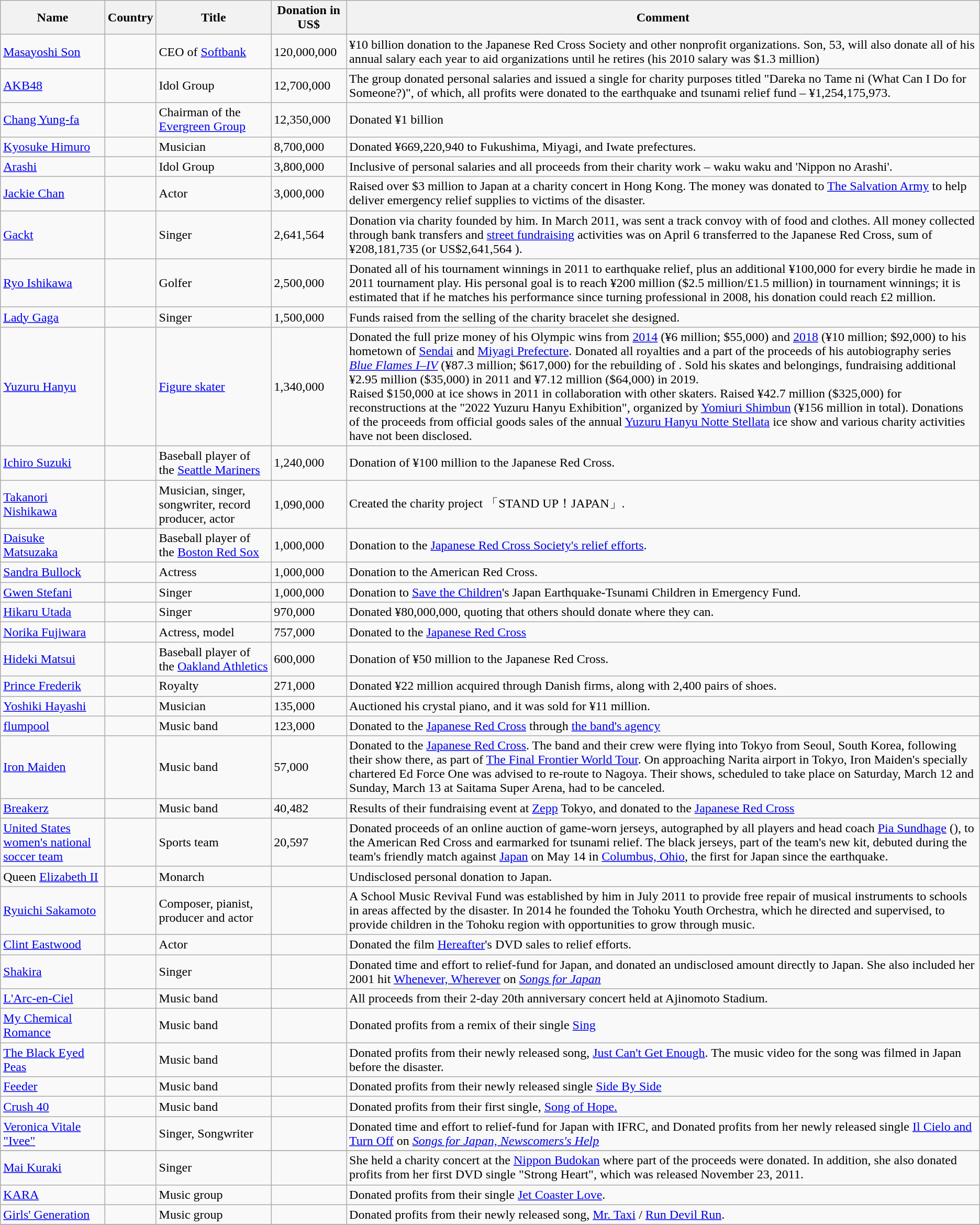<table class="wikitable sortable">
<tr>
<th>Name</th>
<th>Country</th>
<th>Title</th>
<th>Donation in US$</th>
<th>Comment</th>
</tr>
<tr>
<td><a href='#'>Masayoshi Son</a></td>
<td></td>
<td>CEO of <a href='#'>Softbank</a></td>
<td>120,000,000</td>
<td>¥10 billion donation to the Japanese Red Cross Society and other nonprofit organizations. Son, 53, will also donate all of his annual salary each year to aid organizations until he retires (his 2010 salary was $1.3 million)</td>
</tr>
<tr>
<td><a href='#'>AKB48</a></td>
<td></td>
<td>Idol Group</td>
<td>12,700,000</td>
<td>The group donated personal salaries and issued a single for charity purposes titled "Dareka no Tame ni (What Can I Do for Someone?)", of which, all profits were donated to the earthquake and tsunami relief fund – ¥1,254,175,973.</td>
</tr>
<tr>
<td><a href='#'>Chang Yung-fa</a></td>
<td></td>
<td>Chairman of the <a href='#'>Evergreen Group</a></td>
<td>12,350,000</td>
<td>Donated ¥1 billion</td>
</tr>
<tr>
<td><a href='#'>Kyosuke Himuro</a></td>
<td></td>
<td>Musician</td>
<td>8,700,000</td>
<td>Donated ¥669,220,940 to Fukushima, Miyagi, and Iwate prefectures.</td>
</tr>
<tr>
<td><a href='#'>Arashi</a></td>
<td></td>
<td>Idol Group</td>
<td>3,800,000</td>
<td>Inclusive of personal salaries and all proceeds from their charity work – waku waku and 'Nippon no Arashi'.</td>
</tr>
<tr>
<td><a href='#'>Jackie Chan</a></td>
<td></td>
<td>Actor</td>
<td>3,000,000</td>
<td>Raised over $3 million to Japan at a charity concert in Hong Kong. The money was donated to <a href='#'>The Salvation Army</a> to help deliver emergency relief supplies to victims of the disaster.</td>
</tr>
<tr>
<td><a href='#'>Gackt</a></td>
<td></td>
<td>Singer</td>
<td>2,641,564</td>
<td>Donation via charity founded by him. In March 2011, was sent a track convoy with  of food and clothes. All money collected through bank transfers and <a href='#'>street fundraising</a> activities was on April 6 transferred to the Japanese Red Cross, sum of ¥208,181,735 (or US$2,641,564 ).</td>
</tr>
<tr>
<td><a href='#'>Ryo Ishikawa</a></td>
<td></td>
<td>Golfer</td>
<td>2,500,000</td>
<td>Donated all of his tournament winnings in 2011 to earthquake relief, plus an additional ¥100,000 for every birdie he made in 2011 tournament play. His personal goal is to reach ¥200 million ($2.5 million/£1.5 million) in tournament winnings; it is estimated that if he matches his performance since turning professional in 2008, his donation could reach £2 million.</td>
</tr>
<tr>
<td><a href='#'>Lady Gaga</a></td>
<td></td>
<td>Singer</td>
<td>1,500,000</td>
<td>Funds raised from the selling of the charity bracelet she designed.</td>
</tr>
<tr>
<td><a href='#'>Yuzuru Hanyu</a></td>
<td></td>
<td><a href='#'>Figure skater</a></td>
<td>1,340,000</td>
<td>Donated the full prize money of his Olympic wins from <a href='#'>2014</a> (¥6 million; $55,000) and <a href='#'>2018</a> (¥10 million; $92,000) to his hometown of <a href='#'>Sendai</a> and <a href='#'>Miyagi Prefecture</a>. Donated all royalties and a part of the proceeds of his autobiography series <em><a href='#'>Blue Flames I–IV</a></em> (¥87.3 million; $617,000) for the rebuilding of . Sold his skates and belongings, fundraising additional ¥2.95 million ($35,000) in 2011 and ¥7.12 million ($64,000) in 2019.<br>Raised $150,000 at ice shows in 2011 in collaboration with other skaters. Raised ¥42.7 million ($325,000) for reconstructions at the "2022 Yuzuru Hanyu Exhibition", organized by <a href='#'>Yomiuri Shimbun</a> (¥156 million in total). Donations of the proceeds from official goods sales of the annual <a href='#'>Yuzuru Hanyu Notte Stellata</a> ice show and various charity activities have not been disclosed.</td>
</tr>
<tr>
<td><a href='#'>Ichiro Suzuki</a></td>
<td></td>
<td>Baseball player of the <a href='#'>Seattle Mariners</a></td>
<td>1,240,000</td>
<td>Donation of ¥100 million to the Japanese Red Cross.</td>
</tr>
<tr>
<td><a href='#'>Takanori Nishikawa</a></td>
<td></td>
<td>Musician, singer, songwriter, record producer, actor</td>
<td>1,090,000</td>
<td>Created the charity project 「STAND UP！JAPAN」.</td>
</tr>
<tr>
<td><a href='#'>Daisuke Matsuzaka</a></td>
<td></td>
<td>Baseball player of the <a href='#'>Boston Red Sox</a></td>
<td>1,000,000</td>
<td>Donation to the <a href='#'>Japanese Red Cross Society's relief efforts</a>.</td>
</tr>
<tr>
<td><a href='#'>Sandra Bullock</a></td>
<td></td>
<td>Actress</td>
<td>1,000,000</td>
<td>Donation to the American Red Cross.</td>
</tr>
<tr>
<td><a href='#'>Gwen Stefani</a></td>
<td></td>
<td>Singer</td>
<td>1,000,000</td>
<td>Donation to <a href='#'>Save the Children</a>'s Japan Earthquake-Tsunami Children in Emergency Fund.</td>
</tr>
<tr>
<td><a href='#'>Hikaru Utada</a></td>
<td></td>
<td>Singer</td>
<td>970,000</td>
<td>Donated ¥80,000,000, quoting that others should donate where they can.</td>
</tr>
<tr>
<td><a href='#'>Norika Fujiwara</a></td>
<td></td>
<td>Actress, model</td>
<td>757,000</td>
<td>Donated to the <a href='#'>Japanese Red Cross</a></td>
</tr>
<tr>
<td><a href='#'>Hideki Matsui</a></td>
<td></td>
<td>Baseball player of the <a href='#'>Oakland Athletics</a></td>
<td>600,000</td>
<td>Donation of ¥50 million to the Japanese Red Cross.</td>
</tr>
<tr>
<td><a href='#'>Prince Frederik</a></td>
<td></td>
<td>Royalty</td>
<td>271,000</td>
<td>Donated ¥22 million acquired through Danish firms, along with 2,400 pairs of shoes.</td>
</tr>
<tr>
<td><a href='#'>Yoshiki Hayashi</a></td>
<td></td>
<td>Musician</td>
<td>135,000</td>
<td>Auctioned his crystal piano, and it was sold for ¥11 million.</td>
</tr>
<tr>
<td><a href='#'>flumpool</a></td>
<td></td>
<td>Music band</td>
<td>123,000</td>
<td>Donated to the <a href='#'>Japanese Red Cross</a> through <a href='#'>the band's agency</a></td>
</tr>
<tr>
<td><a href='#'>Iron Maiden</a></td>
<td></td>
<td>Music band</td>
<td>57,000</td>
<td>Donated to the <a href='#'>Japanese Red Cross</a>. The band and their crew were flying into Tokyo from Seoul, South Korea, following their show there, as part of <a href='#'>The Final Frontier World Tour</a>. On approaching Narita airport in Tokyo, Iron Maiden's specially chartered Ed Force One was advised to re-route to Nagoya. Their shows, scheduled to take place on Saturday, March 12 and Sunday, March 13 at Saitama Super Arena, had to be canceled.</td>
</tr>
<tr>
<td><a href='#'>Breakerz</a></td>
<td></td>
<td>Music band</td>
<td>40,482</td>
<td>Results of their fundraising event at <a href='#'>Zepp</a> Tokyo, and donated to the <a href='#'>Japanese Red Cross</a></td>
</tr>
<tr>
<td><a href='#'>United States women's national soccer team</a></td>
<td></td>
<td>Sports team</td>
<td>20,597</td>
<td>Donated proceeds of an online auction of game-worn jerseys, autographed by all players and head coach <a href='#'>Pia Sundhage</a> (), to the American Red Cross and earmarked for tsunami relief. The black jerseys, part of the team's new kit, debuted during the team's friendly match against <a href='#'>Japan</a> on May 14 in <a href='#'>Columbus, Ohio</a>, the first for Japan since the earthquake.</td>
</tr>
<tr>
<td>Queen <a href='#'>Elizabeth II</a></td>
<td></td>
<td>Monarch</td>
<td></td>
<td>Undisclosed personal donation to Japan.</td>
</tr>
<tr>
<td><a href='#'>Ryuichi Sakamoto</a></td>
<td></td>
<td>Composer, pianist, producer and actor</td>
<td></td>
<td>A School Music Revival Fund was established by him in July 2011 to provide free repair of musical instruments to schools in areas affected by the disaster. In 2014 he founded the Tohoku Youth Orchestra, which he directed and supervised, to provide children in the Tohoku region with opportunities to grow through music.</td>
</tr>
<tr>
<td><a href='#'>Clint Eastwood</a></td>
<td></td>
<td>Actor</td>
<td></td>
<td>Donated the film <a href='#'>Hereafter</a>'s DVD sales to relief efforts.</td>
</tr>
<tr>
<td><a href='#'>Shakira</a></td>
<td></td>
<td>Singer</td>
<td></td>
<td>Donated time and effort to relief-fund for Japan, and donated an undisclosed amount directly to Japan. She also included her 2001 hit <a href='#'>Whenever, Wherever</a> on <em><a href='#'>Songs for Japan</a></em></td>
</tr>
<tr>
<td><a href='#'>L'Arc-en-Ciel</a></td>
<td></td>
<td>Music band</td>
<td></td>
<td>All proceeds from their 2-day 20th anniversary concert held at Ajinomoto Stadium.</td>
</tr>
<tr>
<td><a href='#'>My Chemical Romance</a></td>
<td></td>
<td>Music band</td>
<td></td>
<td>Donated profits from a remix of their single <a href='#'>Sing</a></td>
</tr>
<tr>
<td><a href='#'>The Black Eyed Peas</a></td>
<td></td>
<td>Music band</td>
<td></td>
<td>Donated profits from their newly released song, <a href='#'>Just Can't Get Enough</a>. The music video for the song was filmed in Japan before the disaster.</td>
</tr>
<tr>
<td><a href='#'>Feeder</a></td>
<td></td>
<td>Music band</td>
<td></td>
<td>Donated profits from their newly released single <a href='#'>Side By Side</a></td>
</tr>
<tr>
<td><a href='#'>Crush 40</a></td>
<td><br></td>
<td>Music band</td>
<td></td>
<td>Donated profits from their first single, <a href='#'>Song of Hope.</a></td>
</tr>
<tr>
<td><a href='#'>Veronica Vitale "Ivee"</a></td>
<td></td>
<td>Singer, Songwriter</td>
<td></td>
<td>Donated time and effort to relief-fund for Japan with IFRC, and Donated profits from her newly released single <a href='#'>Il Cielo and Turn Off</a> on <em><a href='#'>Songs for Japan, Newscomers's Help</a></em></td>
</tr>
<tr>
</tr>
<tr>
<td><a href='#'>Mai Kuraki</a></td>
<td></td>
<td>Singer</td>
<td></td>
<td>She held a charity concert at the <a href='#'>Nippon Budokan</a> where part of the proceeds were donated. In addition, she also donated profits from her first DVD single "Strong Heart", which was released November 23, 2011.</td>
</tr>
<tr>
<td><a href='#'>KARA</a></td>
<td></td>
<td>Music group</td>
<td></td>
<td>Donated profits from their single <a href='#'>Jet Coaster Love</a>.</td>
</tr>
<tr>
<td><a href='#'>Girls' Generation</a></td>
<td></td>
<td>Music group</td>
<td></td>
<td>Donated profits from their newly released song, <a href='#'>Mr. Taxi</a> / <a href='#'>Run Devil Run</a>.</td>
</tr>
<tr>
</tr>
</table>
